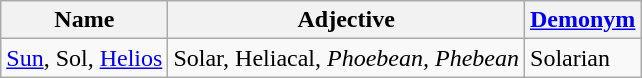<table class="wikitable">
<tr>
<th>Name</th>
<th>Adjective</th>
<th><a href='#'>Demonym</a></th>
</tr>
<tr>
<td><a href='#'>Sun</a>, Sol, <a href='#'>Helios</a></td>
<td>Solar, Heliacal, <em>Phoebean, Phebean</em></td>
<td>Solarian</td>
</tr>
</table>
